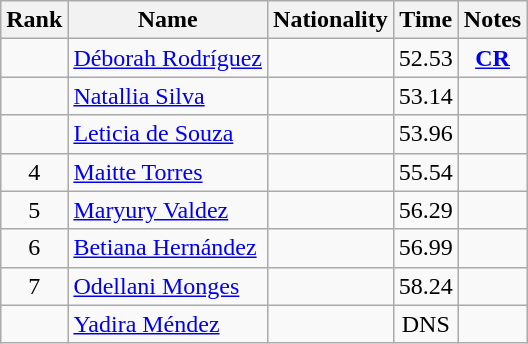<table class="wikitable sortable" style="text-align:center">
<tr>
<th>Rank</th>
<th>Name</th>
<th>Nationality</th>
<th>Time</th>
<th>Notes</th>
</tr>
<tr>
<td align=center></td>
<td align=left><a href='#'>Déborah Rodríguez</a></td>
<td align=left></td>
<td>52.53</td>
<td><strong><a href='#'>CR</a></strong></td>
</tr>
<tr>
<td align=center></td>
<td align=left><a href='#'>Natallia Silva</a></td>
<td align=left></td>
<td>53.14</td>
<td></td>
</tr>
<tr>
<td align=center></td>
<td align=left><a href='#'>Leticia de Souza</a></td>
<td align=left></td>
<td>53.96</td>
<td></td>
</tr>
<tr>
<td align=center>4</td>
<td align=left><a href='#'>Maitte Torres</a></td>
<td align=left></td>
<td>55.54</td>
<td></td>
</tr>
<tr>
<td align=center>5</td>
<td align=left><a href='#'>Maryury Valdez</a></td>
<td align=left></td>
<td>56.29</td>
<td></td>
</tr>
<tr>
<td align=center>6</td>
<td align=left><a href='#'>Betiana Hernández</a></td>
<td align=left></td>
<td>56.99</td>
<td></td>
</tr>
<tr>
<td align=center>7</td>
<td align=left><a href='#'>Odellani Monges</a></td>
<td align=left></td>
<td>58.24</td>
<td></td>
</tr>
<tr>
<td align=center></td>
<td align=left><a href='#'>Yadira Méndez</a></td>
<td align=left></td>
<td>DNS</td>
<td></td>
</tr>
</table>
